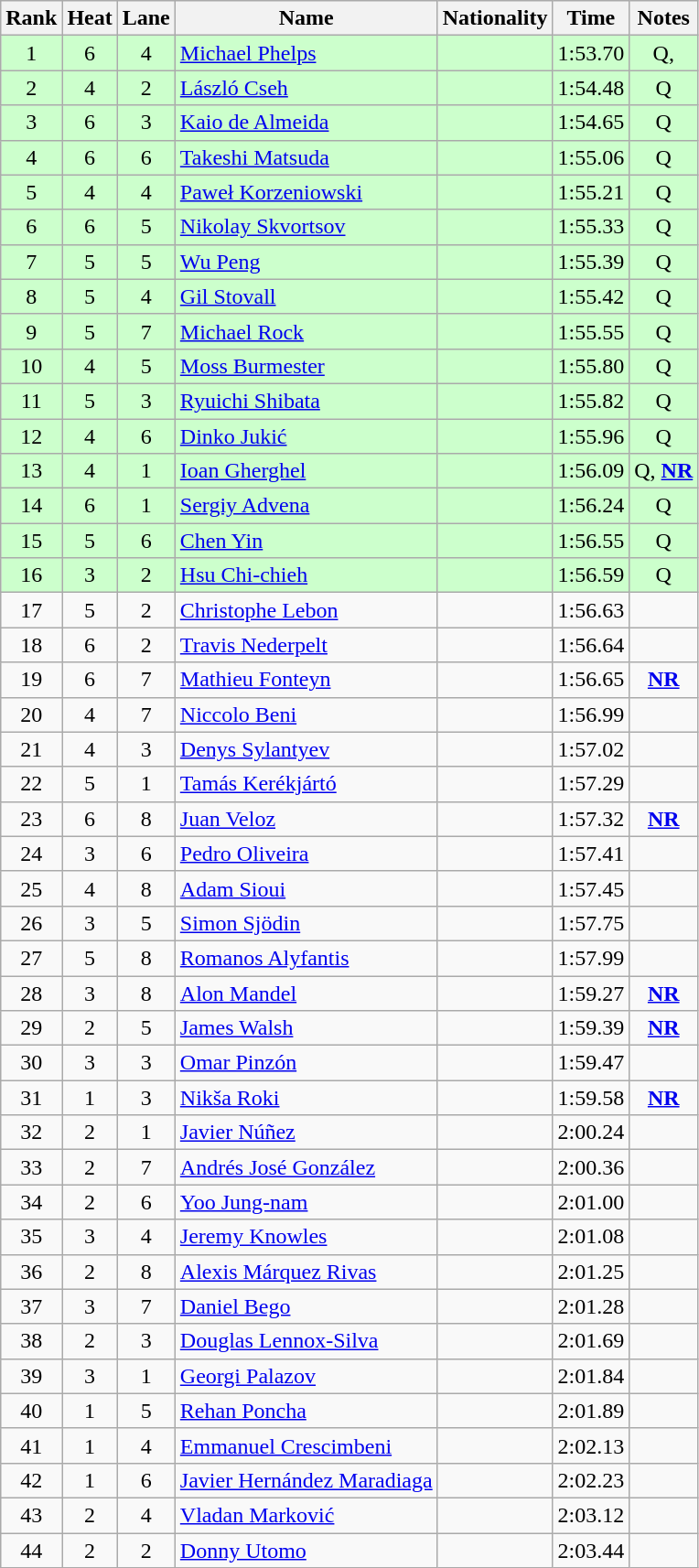<table class='wikitable sortable' style='text-align:center'>
<tr>
<th>Rank</th>
<th>Heat</th>
<th>Lane</th>
<th>Name</th>
<th>Nationality</th>
<th>Time</th>
<th>Notes</th>
</tr>
<tr bgcolor=ccffcc>
<td>1</td>
<td>6</td>
<td>4</td>
<td align=left><a href='#'>Michael Phelps</a></td>
<td align=left></td>
<td>1:53.70</td>
<td>Q, </td>
</tr>
<tr bgcolor=ccffcc>
<td>2</td>
<td>4</td>
<td>2</td>
<td align=left><a href='#'>László Cseh</a></td>
<td align=left></td>
<td>1:54.48</td>
<td>Q</td>
</tr>
<tr bgcolor=ccffcc>
<td>3</td>
<td>6</td>
<td>3</td>
<td align=left><a href='#'>Kaio de Almeida</a></td>
<td align=left></td>
<td>1:54.65</td>
<td>Q</td>
</tr>
<tr bgcolor=ccffcc>
<td>4</td>
<td>6</td>
<td>6</td>
<td align=left><a href='#'>Takeshi Matsuda</a></td>
<td align=left></td>
<td>1:55.06</td>
<td>Q</td>
</tr>
<tr bgcolor=ccffcc>
<td>5</td>
<td>4</td>
<td>4</td>
<td align=left><a href='#'>Paweł Korzeniowski</a></td>
<td align=left></td>
<td>1:55.21</td>
<td>Q</td>
</tr>
<tr bgcolor=ccffcc>
<td>6</td>
<td>6</td>
<td>5</td>
<td align=left><a href='#'>Nikolay Skvortsov</a></td>
<td align=left></td>
<td>1:55.33</td>
<td>Q</td>
</tr>
<tr bgcolor=ccffcc>
<td>7</td>
<td>5</td>
<td>5</td>
<td align=left><a href='#'>Wu Peng</a></td>
<td align=left></td>
<td>1:55.39</td>
<td>Q</td>
</tr>
<tr bgcolor=ccffcc>
<td>8</td>
<td>5</td>
<td>4</td>
<td align=left><a href='#'>Gil Stovall</a></td>
<td align=left></td>
<td>1:55.42</td>
<td>Q</td>
</tr>
<tr bgcolor=ccffcc>
<td>9</td>
<td>5</td>
<td>7</td>
<td align=left><a href='#'>Michael Rock</a></td>
<td align=left></td>
<td>1:55.55</td>
<td>Q</td>
</tr>
<tr bgcolor=ccffcc>
<td>10</td>
<td>4</td>
<td>5</td>
<td align=left><a href='#'>Moss Burmester</a></td>
<td align=left></td>
<td>1:55.80</td>
<td>Q</td>
</tr>
<tr bgcolor=ccffcc>
<td>11</td>
<td>5</td>
<td>3</td>
<td align=left><a href='#'>Ryuichi Shibata</a></td>
<td align=left></td>
<td>1:55.82</td>
<td>Q</td>
</tr>
<tr bgcolor=ccffcc>
<td>12</td>
<td>4</td>
<td>6</td>
<td align=left><a href='#'>Dinko Jukić</a></td>
<td align=left></td>
<td>1:55.96</td>
<td>Q</td>
</tr>
<tr bgcolor=ccffcc>
<td>13</td>
<td>4</td>
<td>1</td>
<td align=left><a href='#'>Ioan Gherghel</a></td>
<td align=left></td>
<td>1:56.09</td>
<td>Q, <strong><a href='#'>NR</a></strong></td>
</tr>
<tr bgcolor=ccffcc>
<td>14</td>
<td>6</td>
<td>1</td>
<td align=left><a href='#'>Sergiy Advena</a></td>
<td align=left></td>
<td>1:56.24</td>
<td>Q</td>
</tr>
<tr bgcolor=ccffcc>
<td>15</td>
<td>5</td>
<td>6</td>
<td align=left><a href='#'>Chen Yin</a></td>
<td align=left></td>
<td>1:56.55</td>
<td>Q</td>
</tr>
<tr bgcolor=ccffcc>
<td>16</td>
<td>3</td>
<td>2</td>
<td align=left><a href='#'>Hsu Chi-chieh</a></td>
<td align=left></td>
<td>1:56.59</td>
<td>Q</td>
</tr>
<tr>
<td>17</td>
<td>5</td>
<td>2</td>
<td align=left><a href='#'>Christophe Lebon</a></td>
<td align=left></td>
<td>1:56.63</td>
<td></td>
</tr>
<tr>
<td>18</td>
<td>6</td>
<td>2</td>
<td align=left><a href='#'>Travis Nederpelt</a></td>
<td align=left></td>
<td>1:56.64</td>
<td></td>
</tr>
<tr>
<td>19</td>
<td>6</td>
<td>7</td>
<td align=left><a href='#'>Mathieu Fonteyn</a></td>
<td align=left></td>
<td>1:56.65</td>
<td><strong><a href='#'>NR</a></strong></td>
</tr>
<tr>
<td>20</td>
<td>4</td>
<td>7</td>
<td align=left><a href='#'>Niccolo Beni</a></td>
<td align=left></td>
<td>1:56.99</td>
<td></td>
</tr>
<tr>
<td>21</td>
<td>4</td>
<td>3</td>
<td align=left><a href='#'>Denys Sylantyev</a></td>
<td align=left></td>
<td>1:57.02</td>
<td></td>
</tr>
<tr>
<td>22</td>
<td>5</td>
<td>1</td>
<td align=left><a href='#'>Tamás Kerékjártó</a></td>
<td align=left></td>
<td>1:57.29</td>
<td></td>
</tr>
<tr>
<td>23</td>
<td>6</td>
<td>8</td>
<td align=left><a href='#'>Juan Veloz</a></td>
<td align=left></td>
<td>1:57.32</td>
<td><strong><a href='#'>NR</a></strong></td>
</tr>
<tr>
<td>24</td>
<td>3</td>
<td>6</td>
<td align=left><a href='#'>Pedro Oliveira</a></td>
<td align=left></td>
<td>1:57.41</td>
<td></td>
</tr>
<tr>
<td>25</td>
<td>4</td>
<td>8</td>
<td align=left><a href='#'>Adam Sioui</a></td>
<td align=left></td>
<td>1:57.45</td>
<td></td>
</tr>
<tr>
<td>26</td>
<td>3</td>
<td>5</td>
<td align=left><a href='#'>Simon Sjödin</a></td>
<td align=left></td>
<td>1:57.75</td>
<td></td>
</tr>
<tr>
<td>27</td>
<td>5</td>
<td>8</td>
<td align=left><a href='#'>Romanos Alyfantis</a></td>
<td align=left></td>
<td>1:57.99</td>
<td></td>
</tr>
<tr>
<td>28</td>
<td>3</td>
<td>8</td>
<td align=left><a href='#'>Alon Mandel</a></td>
<td align=left></td>
<td>1:59.27</td>
<td><strong><a href='#'>NR</a></strong></td>
</tr>
<tr>
<td>29</td>
<td>2</td>
<td>5</td>
<td align=left><a href='#'>James Walsh</a></td>
<td align=left></td>
<td>1:59.39</td>
<td><strong><a href='#'>NR</a></strong></td>
</tr>
<tr>
<td>30</td>
<td>3</td>
<td>3</td>
<td align=left><a href='#'>Omar Pinzón</a></td>
<td align=left></td>
<td>1:59.47</td>
<td></td>
</tr>
<tr>
<td>31</td>
<td>1</td>
<td>3</td>
<td align=left><a href='#'>Nikša Roki</a></td>
<td align=left></td>
<td>1:59.58</td>
<td><strong><a href='#'>NR</a></strong></td>
</tr>
<tr>
<td>32</td>
<td>2</td>
<td>1</td>
<td align=left><a href='#'>Javier Núñez</a></td>
<td align=left></td>
<td>2:00.24</td>
<td></td>
</tr>
<tr>
<td>33</td>
<td>2</td>
<td>7</td>
<td align=left><a href='#'>Andrés José González</a></td>
<td align=left></td>
<td>2:00.36</td>
<td></td>
</tr>
<tr>
<td>34</td>
<td>2</td>
<td>6</td>
<td align=left><a href='#'>Yoo Jung-nam</a></td>
<td align=left></td>
<td>2:01.00</td>
<td></td>
</tr>
<tr>
<td>35</td>
<td>3</td>
<td>4</td>
<td align=left><a href='#'>Jeremy Knowles</a></td>
<td align=left></td>
<td>2:01.08</td>
<td></td>
</tr>
<tr>
<td>36</td>
<td>2</td>
<td>8</td>
<td align=left><a href='#'>Alexis Márquez Rivas</a></td>
<td align=left></td>
<td>2:01.25</td>
<td></td>
</tr>
<tr>
<td>37</td>
<td>3</td>
<td>7</td>
<td align=left><a href='#'>Daniel Bego</a></td>
<td align=left></td>
<td>2:01.28</td>
<td></td>
</tr>
<tr>
<td>38</td>
<td>2</td>
<td>3</td>
<td align=left><a href='#'>Douglas Lennox-Silva</a></td>
<td align=left></td>
<td>2:01.69</td>
<td></td>
</tr>
<tr>
<td>39</td>
<td>3</td>
<td>1</td>
<td align=left><a href='#'>Georgi Palazov</a></td>
<td align=left></td>
<td>2:01.84</td>
<td></td>
</tr>
<tr>
<td>40</td>
<td>1</td>
<td>5</td>
<td align=left><a href='#'>Rehan Poncha</a></td>
<td align=left></td>
<td>2:01.89</td>
<td></td>
</tr>
<tr>
<td>41</td>
<td>1</td>
<td>4</td>
<td align=left><a href='#'>Emmanuel Crescimbeni</a></td>
<td align=left></td>
<td>2:02.13</td>
<td></td>
</tr>
<tr>
<td>42</td>
<td>1</td>
<td>6</td>
<td align=left><a href='#'>Javier Hernández Maradiaga</a></td>
<td align=left></td>
<td>2:02.23</td>
<td></td>
</tr>
<tr>
<td>43</td>
<td>2</td>
<td>4</td>
<td align=left><a href='#'>Vladan Marković</a></td>
<td align=left></td>
<td>2:03.12</td>
<td></td>
</tr>
<tr>
<td>44</td>
<td>2</td>
<td>2</td>
<td align=left><a href='#'>Donny Utomo</a></td>
<td align=left></td>
<td>2:03.44</td>
<td></td>
</tr>
</table>
